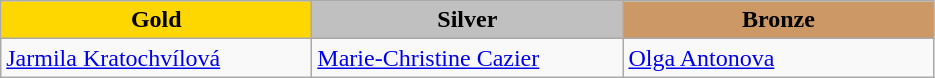<table class="wikitable" style="text-align:left">
<tr align="center">
<td width=200 bgcolor=gold><strong>Gold</strong></td>
<td width=200 bgcolor=silver><strong>Silver</strong></td>
<td width=200 bgcolor=CC9966><strong>Bronze</strong></td>
</tr>
<tr>
<td><a href='#'>Jarmila Kratochvílová</a><br><em></em></td>
<td><a href='#'>Marie-Christine Cazier</a><br><em></em></td>
<td><a href='#'>Olga Antonova</a><br><em></em></td>
</tr>
</table>
